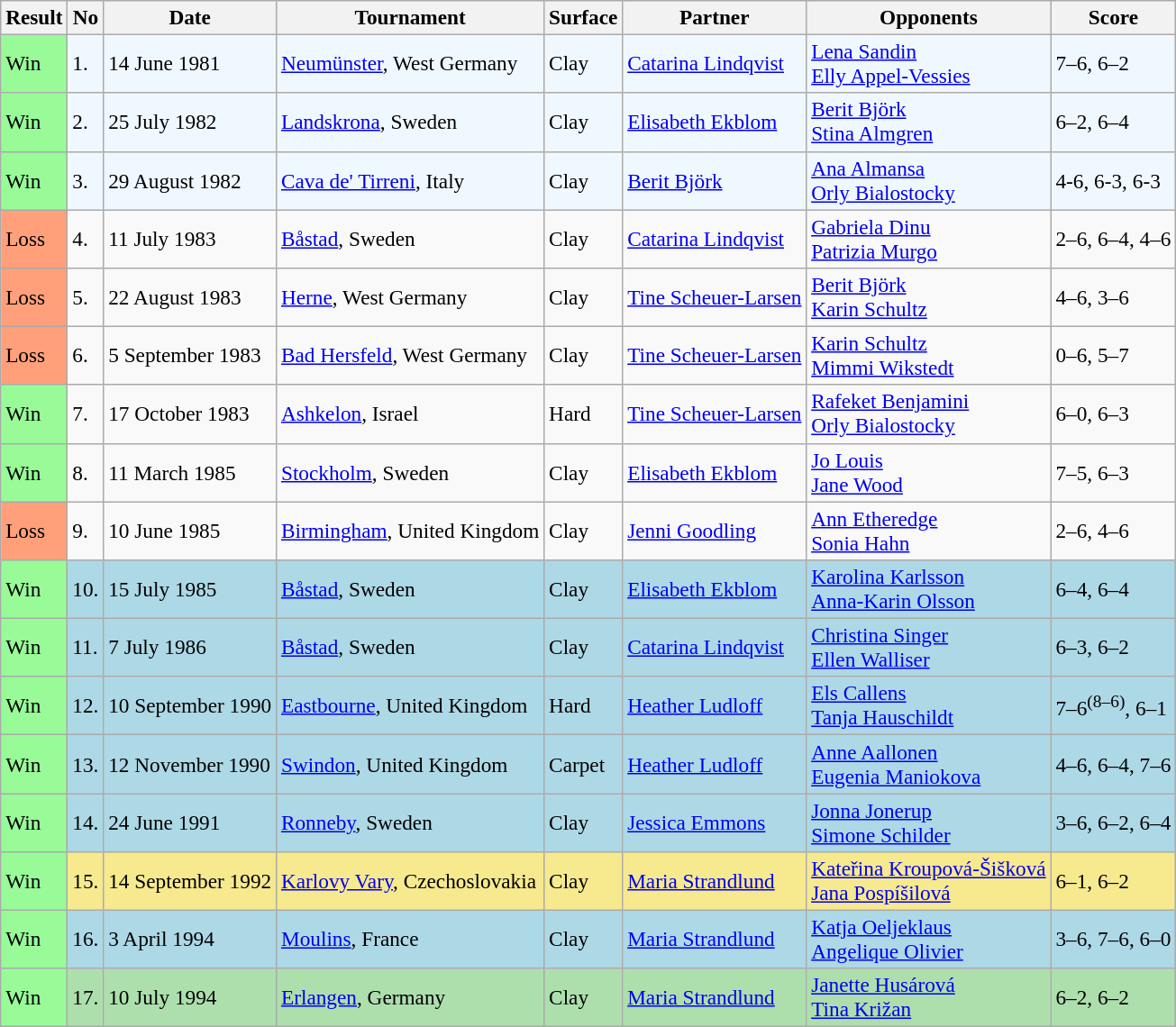<table class="sortable wikitable" style="font-size:97%;">
<tr>
<th width=40>Result</th>
<th>No</th>
<th>Date</th>
<th>Tournament</th>
<th>Surface</th>
<th>Partner</th>
<th>Opponents</th>
<th>Score</th>
</tr>
<tr bgcolor=f0f8ff>
<td style="background:#98fb98;">Win</td>
<td>1.</td>
<td>14 June 1981</td>
<td><a href='#'>Neumünster</a>, West Germany</td>
<td>Clay</td>
<td> <a href='#'>Catarina Lindqvist</a></td>
<td> <a href='#'>Lena Sandin</a> <br>  <a href='#'>Elly Appel-Vessies</a></td>
<td>7–6, 6–2</td>
</tr>
<tr bgcolor=f0f8ff>
<td style="background:#98fb98;">Win</td>
<td>2.</td>
<td>25 July 1982</td>
<td><a href='#'>Landskrona</a>, Sweden</td>
<td>Clay</td>
<td> <a href='#'>Elisabeth Ekblom</a></td>
<td> <a href='#'>Berit Björk</a> <br>  <a href='#'>Stina Almgren</a></td>
<td>6–2, 6–4</td>
</tr>
<tr bgcolor=f0f8ff>
<td style="background:#98fb98;">Win</td>
<td>3.</td>
<td>29 August 1982</td>
<td><a href='#'>Cava de' Tirreni</a>, Italy</td>
<td>Clay</td>
<td> <a href='#'>Berit Björk</a></td>
<td> <a href='#'>Ana Almansa</a> <br>  <a href='#'>Orly Bialostocky</a></td>
<td>4-6, 6-3, 6-3</td>
</tr>
<tr>
<td style="background:#ffa07a;">Loss</td>
<td>4.</td>
<td>11 July 1983</td>
<td><a href='#'>Båstad</a>, Sweden</td>
<td>Clay</td>
<td> <a href='#'>Catarina Lindqvist</a></td>
<td> <a href='#'>Gabriela Dinu</a> <br>  <a href='#'>Patrizia Murgo</a></td>
<td>2–6, 6–4, 4–6</td>
</tr>
<tr>
<td style="background:#ffa07a;">Loss</td>
<td>5.</td>
<td>22 August 1983</td>
<td><a href='#'>Herne</a>, West Germany</td>
<td>Clay</td>
<td> <a href='#'>Tine Scheuer-Larsen</a></td>
<td> <a href='#'>Berit Björk</a> <br>  <a href='#'>Karin Schultz</a></td>
<td>4–6, 3–6</td>
</tr>
<tr>
<td style="background:#ffa07a;">Loss</td>
<td>6.</td>
<td>5 September 1983</td>
<td><a href='#'>Bad Hersfeld</a>, West Germany</td>
<td>Clay</td>
<td> <a href='#'>Tine Scheuer-Larsen</a></td>
<td> <a href='#'>Karin Schultz</a> <br>  <a href='#'>Mimmi Wikstedt</a></td>
<td>0–6, 5–7</td>
</tr>
<tr>
<td style="background:#98fb98;">Win</td>
<td>7.</td>
<td>17 October 1983</td>
<td><a href='#'>Ashkelon</a>, Israel</td>
<td>Hard</td>
<td> <a href='#'>Tine Scheuer-Larsen</a></td>
<td> <a href='#'>Rafeket Benjamini</a> <br>  <a href='#'>Orly Bialostocky</a></td>
<td>6–0, 6–3</td>
</tr>
<tr>
<td style="background:#98fb98;">Win</td>
<td>8.</td>
<td>11 March 1985</td>
<td><a href='#'>Stockholm</a>, Sweden</td>
<td>Clay</td>
<td> <a href='#'>Elisabeth Ekblom</a></td>
<td> <a href='#'>Jo Louis</a> <br>  <a href='#'>Jane Wood</a></td>
<td>7–5, 6–3</td>
</tr>
<tr>
<td style="background:#ffa07a;">Loss</td>
<td>9.</td>
<td>10 June 1985</td>
<td><a href='#'>Birmingham</a>, United Kingdom</td>
<td>Clay</td>
<td> <a href='#'>Jenni Goodling</a></td>
<td> <a href='#'>Ann Etheredge</a> <br>  <a href='#'>Sonia Hahn</a></td>
<td>2–6, 4–6</td>
</tr>
<tr style="background:lightblue;">
<td style="background:#98fb98;">Win</td>
<td>10.</td>
<td>15 July 1985</td>
<td><a href='#'>Båstad</a>, Sweden</td>
<td>Clay</td>
<td> <a href='#'>Elisabeth Ekblom</a></td>
<td> <a href='#'>Karolina Karlsson</a> <br>  <a href='#'>Anna-Karin Olsson</a></td>
<td>6–4, 6–4</td>
</tr>
<tr style="background:lightblue;">
<td style="background:#98fb98;">Win</td>
<td>11.</td>
<td>7 July 1986</td>
<td><a href='#'>Båstad</a>, Sweden</td>
<td>Clay</td>
<td> <a href='#'>Catarina Lindqvist</a></td>
<td> <a href='#'>Christina Singer</a> <br>  <a href='#'>Ellen Walliser</a></td>
<td>6–3, 6–2</td>
</tr>
<tr style="background:lightblue;">
<td style="background:#98fb98;">Win</td>
<td>12.</td>
<td>10 September 1990</td>
<td><a href='#'>Eastbourne</a>, United Kingdom</td>
<td>Hard</td>
<td> <a href='#'>Heather Ludloff</a></td>
<td> <a href='#'>Els Callens</a> <br>  <a href='#'>Tanja Hauschildt</a></td>
<td>7–6<sup>(8–6)</sup>, 6–1</td>
</tr>
<tr style="background:lightblue;">
<td style="background:#98fb98;">Win</td>
<td>13.</td>
<td>12 November 1990</td>
<td><a href='#'>Swindon</a>, United Kingdom</td>
<td>Carpet</td>
<td> <a href='#'>Heather Ludloff</a></td>
<td> <a href='#'>Anne Aallonen</a> <br>  <a href='#'>Eugenia Maniokova</a></td>
<td>4–6, 6–4, 7–6</td>
</tr>
<tr style="background:lightblue;">
<td style="background:#98fb98;">Win</td>
<td>14.</td>
<td>24 June 1991</td>
<td><a href='#'>Ronneby</a>, Sweden</td>
<td>Clay</td>
<td> <a href='#'>Jessica Emmons</a></td>
<td> <a href='#'>Jonna Jonerup</a> <br>  <a href='#'>Simone Schilder</a></td>
<td>3–6, 6–2, 6–4</td>
</tr>
<tr style="background:#f7e98e;">
<td style="background:#98fb98;">Win</td>
<td>15.</td>
<td>14 September 1992</td>
<td><a href='#'>Karlovy Vary</a>, Czechoslovakia</td>
<td>Clay</td>
<td> <a href='#'>Maria Strandlund</a></td>
<td> <a href='#'>Kateřina Kroupová-Šišková</a> <br>  <a href='#'>Jana Pospíšilová</a></td>
<td>6–1, 6–2</td>
</tr>
<tr style="background:lightblue;">
<td style="background:#98fb98;">Win</td>
<td>16.</td>
<td>3 April 1994</td>
<td><a href='#'>Moulins</a>, France</td>
<td>Clay</td>
<td> <a href='#'>Maria Strandlund</a></td>
<td> <a href='#'>Katja Oeljeklaus</a> <br>  <a href='#'>Angelique Olivier</a></td>
<td>3–6, 7–6, 6–0</td>
</tr>
<tr style="background:#addfad;">
<td style="background:#98fb98;">Win</td>
<td>17.</td>
<td>10 July 1994</td>
<td><a href='#'>Erlangen</a>, Germany</td>
<td>Clay</td>
<td> <a href='#'>Maria Strandlund</a></td>
<td> <a href='#'>Janette Husárová</a>  <br>  <a href='#'>Tina Križan</a></td>
<td>6–2, 6–2</td>
</tr>
</table>
